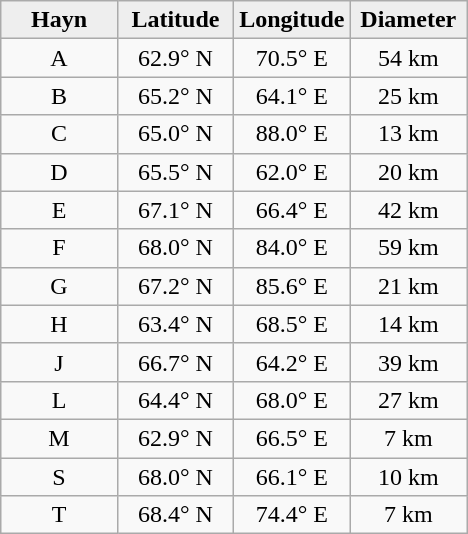<table class="wikitable">
<tr>
<th width="25%" style="background:#eeeeee;">Hayn</th>
<th width="25%" style="background:#eeeeee;">Latitude</th>
<th width="25%" style="background:#eeeeee;">Longitude</th>
<th width="25%" style="background:#eeeeee;">Diameter</th>
</tr>
<tr>
<td align="center">A</td>
<td align="center">62.9° N</td>
<td align="center">70.5° E</td>
<td align="center">54 km</td>
</tr>
<tr>
<td align="center">B</td>
<td align="center">65.2° N</td>
<td align="center">64.1° E</td>
<td align="center">25 km</td>
</tr>
<tr>
<td align="center">C</td>
<td align="center">65.0° N</td>
<td align="center">88.0° E</td>
<td align="center">13 km</td>
</tr>
<tr>
<td align="center">D</td>
<td align="center">65.5° N</td>
<td align="center">62.0° E</td>
<td align="center">20 km</td>
</tr>
<tr>
<td align="center">E</td>
<td align="center">67.1° N</td>
<td align="center">66.4° E</td>
<td align="center">42 km</td>
</tr>
<tr>
<td align="center">F</td>
<td align="center">68.0° N</td>
<td align="center">84.0° E</td>
<td align="center">59 km</td>
</tr>
<tr>
<td align="center">G</td>
<td align="center">67.2° N</td>
<td align="center">85.6° E</td>
<td align="center">21 km</td>
</tr>
<tr>
<td align="center">H</td>
<td align="center">63.4° N</td>
<td align="center">68.5° E</td>
<td align="center">14 km</td>
</tr>
<tr>
<td align="center">J</td>
<td align="center">66.7° N</td>
<td align="center">64.2° E</td>
<td align="center">39 km</td>
</tr>
<tr>
<td align="center">L</td>
<td align="center">64.4° N</td>
<td align="center">68.0° E</td>
<td align="center">27 km</td>
</tr>
<tr>
<td align="center">M</td>
<td align="center">62.9° N</td>
<td align="center">66.5° E</td>
<td align="center">7 km</td>
</tr>
<tr>
<td align="center">S</td>
<td align="center">68.0° N</td>
<td align="center">66.1° E</td>
<td align="center">10 km</td>
</tr>
<tr>
<td align="center">T</td>
<td align="center">68.4° N</td>
<td align="center">74.4° E</td>
<td align="center">7 km</td>
</tr>
</table>
